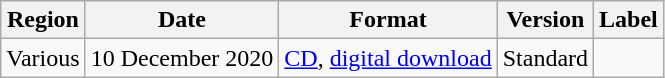<table class="wikitable sortable">
<tr>
<th>Region</th>
<th>Date</th>
<th>Format</th>
<th>Version</th>
<th>Label</th>
</tr>
<tr>
<td>Various</td>
<td>10 December 2020</td>
<td><a href='#'>CD</a>, <a href='#'>digital download</a></td>
<td>Standard</td>
<td></td>
</tr>
</table>
